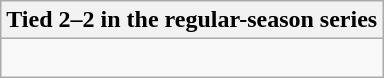<table class="wikitable collapsible collapsed">
<tr>
<th>Tied 2–2 in the regular-season series</th>
</tr>
<tr>
<td><br>


</td>
</tr>
</table>
